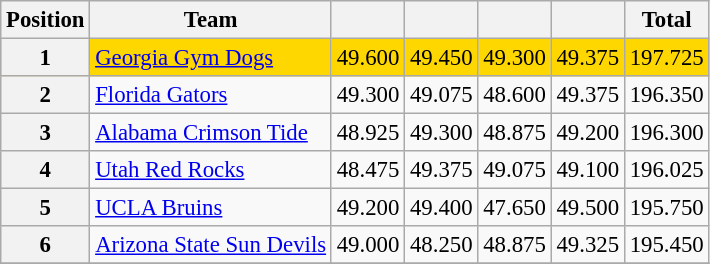<table class="wikitable sortable" style="text-align:center; font-size:95%">
<tr>
<th scope=col>Position</th>
<th scope=col>Team</th>
<th scope=col></th>
<th scope=col></th>
<th scope=col></th>
<th scope=col></th>
<th scope=col>Total</th>
</tr>
<tr bgcolor=gold>
<th scope=row>1</th>
<td align=left><a href='#'>Georgia Gym Dogs</a></td>
<td>49.600</td>
<td>49.450</td>
<td>49.300</td>
<td>49.375</td>
<td>197.725</td>
</tr>
<tr>
<th scope=row>2</th>
<td align=left><a href='#'>Florida Gators</a></td>
<td>49.300</td>
<td>49.075</td>
<td>48.600</td>
<td>49.375</td>
<td>196.350</td>
</tr>
<tr>
<th scope=row>3</th>
<td align=left><a href='#'>Alabama Crimson Tide</a></td>
<td>48.925</td>
<td>49.300</td>
<td>48.875</td>
<td>49.200</td>
<td>196.300</td>
</tr>
<tr>
<th scope=row>4</th>
<td align=left><a href='#'>Utah Red Rocks</a></td>
<td>48.475</td>
<td>49.375</td>
<td>49.075</td>
<td>49.100</td>
<td>196.025</td>
</tr>
<tr>
<th scope=row>5</th>
<td align=left><a href='#'>UCLA Bruins</a></td>
<td>49.200</td>
<td>49.400</td>
<td>47.650</td>
<td>49.500</td>
<td>195.750</td>
</tr>
<tr>
<th scope=row>6</th>
<td align=left><a href='#'>Arizona State Sun Devils</a></td>
<td>49.000</td>
<td>48.250</td>
<td>48.875</td>
<td>49.325</td>
<td>195.450</td>
</tr>
<tr>
</tr>
</table>
